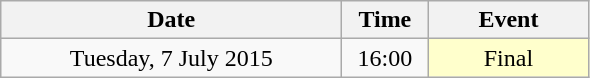<table class = "wikitable" style="text-align:center;">
<tr>
<th width=220>Date</th>
<th width=50>Time</th>
<th width=100>Event</th>
</tr>
<tr>
<td>Tuesday, 7 July 2015</td>
<td>16:00</td>
<td bgcolor=ffffcc>Final</td>
</tr>
</table>
